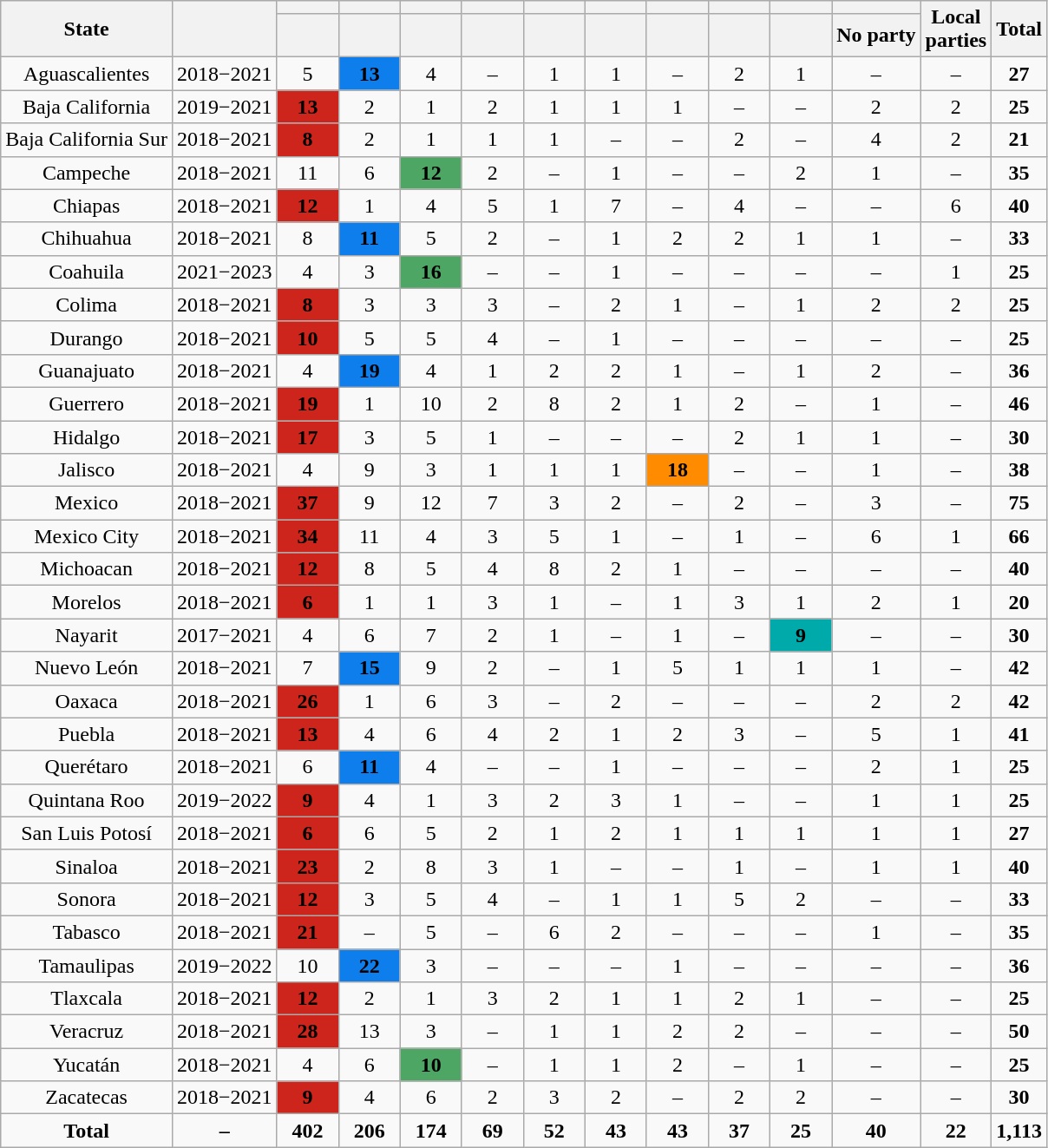<table class="wikitable sortable" style=text-align:center>
<tr>
<th rowspan=2>State</th>
<th rowspan=2></th>
<th style=background:></th>
<th style=background:></th>
<th style=background:></th>
<th style=background:></th>
<th style=background:></th>
<th style=background:></th>
<th style=background:></th>
<th style=background:></th>
<th style=background:></th>
<th style=background:></th>
<th rowspan=2>Local<br>parties</th>
<th rowspan=2>Total</th>
</tr>
<tr>
<th width=40px></th>
<th width=40px></th>
<th width=40px></th>
<th width=40px></th>
<th width=40px></th>
<th width=40px></th>
<th width=40px></th>
<th width=40px></th>
<th width=40px></th>
<th>No party</th>
</tr>
<tr>
<td>Aguascalientes</td>
<td>2018−2021</td>
<td>5</td>
<td bgcolor="0D7EEC"><strong>13</strong></td>
<td>4</td>
<td>–</td>
<td>1</td>
<td>1</td>
<td>–</td>
<td>2</td>
<td>1</td>
<td>–</td>
<td>–</td>
<td><strong>27</strong></td>
</tr>
<tr>
<td>Baja California</td>
<td>2019−2021</td>
<td bgcolor="CD251B"><strong>13</strong></td>
<td>2</td>
<td>1</td>
<td>2</td>
<td>1</td>
<td>1</td>
<td>1</td>
<td>–</td>
<td>–</td>
<td>2</td>
<td>2</td>
<td><strong>25</strong></td>
</tr>
<tr>
<td>Baja California Sur</td>
<td>2018−2021</td>
<td bgcolor="CD251B"><strong>8</strong></td>
<td>2</td>
<td>1</td>
<td>1</td>
<td>1</td>
<td>–</td>
<td>–</td>
<td>2</td>
<td>–</td>
<td>4</td>
<td>2</td>
<td><strong>21</strong></td>
</tr>
<tr>
<td>Campeche</td>
<td>2018−2021</td>
<td>11</td>
<td>6</td>
<td bgcolor="4DA663"><strong>12</strong></td>
<td>2</td>
<td>–</td>
<td>1</td>
<td>–</td>
<td>–</td>
<td>2</td>
<td>1</td>
<td>–</td>
<td><strong>35</strong></td>
</tr>
<tr>
<td>Chiapas</td>
<td>2018−2021</td>
<td bgcolor="CD251B"><strong>12</strong></td>
<td>1</td>
<td>4</td>
<td>5</td>
<td>1</td>
<td>7</td>
<td>–</td>
<td>4</td>
<td>–</td>
<td>–</td>
<td>6</td>
<td><strong>40</strong></td>
</tr>
<tr>
<td>Chihuahua</td>
<td>2018−2021</td>
<td>8</td>
<td bgcolor="0D7EEC"><strong>11</strong></td>
<td>5</td>
<td>2</td>
<td>–</td>
<td>1</td>
<td>2</td>
<td>2</td>
<td>1</td>
<td>1</td>
<td>–</td>
<td><strong>33</strong></td>
</tr>
<tr>
<td>Coahuila</td>
<td>2021−2023</td>
<td>4</td>
<td>3</td>
<td bgcolor="4DA663"><strong>16</strong></td>
<td>–</td>
<td>–</td>
<td>1</td>
<td>–</td>
<td>–</td>
<td>–</td>
<td>–</td>
<td>1</td>
<td><strong>25</strong></td>
</tr>
<tr>
<td>Colima</td>
<td>2018−2021</td>
<td bgcolor="CD251B"><strong>8</strong></td>
<td>3</td>
<td>3</td>
<td>3</td>
<td>–</td>
<td>2</td>
<td>1</td>
<td>–</td>
<td>1</td>
<td>2</td>
<td>2</td>
<td><strong>25</strong></td>
</tr>
<tr>
<td>Durango</td>
<td>2018−2021</td>
<td bgcolor="CD251B"><strong>10</strong></td>
<td>5</td>
<td>5</td>
<td>4</td>
<td>–</td>
<td>1</td>
<td>–</td>
<td>–</td>
<td>–</td>
<td>–</td>
<td>–</td>
<td><strong>25</strong></td>
</tr>
<tr>
<td>Guanajuato</td>
<td>2018−2021</td>
<td>4</td>
<td bgcolor="0D7EEC"><strong>19</strong></td>
<td>4</td>
<td>1</td>
<td>2</td>
<td>2</td>
<td>1</td>
<td>–</td>
<td>1</td>
<td>2</td>
<td>–</td>
<td><strong>36</strong></td>
</tr>
<tr>
<td>Guerrero</td>
<td>2018−2021</td>
<td bgcolor="CD251B"><strong>19</strong></td>
<td>1</td>
<td>10</td>
<td>2</td>
<td>8</td>
<td>2</td>
<td>1</td>
<td>2</td>
<td>–</td>
<td>1</td>
<td>–</td>
<td><strong>46</strong></td>
</tr>
<tr>
<td>Hidalgo</td>
<td>2018−2021</td>
<td bgcolor="CD251B"><strong>17</strong></td>
<td>3</td>
<td>5</td>
<td>1</td>
<td>–</td>
<td>–</td>
<td>–</td>
<td>2</td>
<td>1</td>
<td>1</td>
<td>–</td>
<td><strong>30</strong></td>
</tr>
<tr>
<td>Jalisco</td>
<td>2018−2021</td>
<td>4</td>
<td>9</td>
<td>3</td>
<td>1</td>
<td>1</td>
<td>1</td>
<td bgcolor="FF8C00"><strong>18</strong></td>
<td>–</td>
<td>–</td>
<td>1</td>
<td>–</td>
<td><strong>38</strong></td>
</tr>
<tr>
<td>Mexico</td>
<td>2018−2021</td>
<td bgcolor="CD251B"><strong>37</strong></td>
<td>9</td>
<td>12</td>
<td>7</td>
<td>3</td>
<td>2</td>
<td>–</td>
<td>2</td>
<td>–</td>
<td>3</td>
<td>–</td>
<td><strong>75</strong></td>
</tr>
<tr>
<td>Mexico City</td>
<td>2018−2021</td>
<td bgcolor="CD251B"><strong>34</strong></td>
<td>11</td>
<td>4</td>
<td>3</td>
<td>5</td>
<td>1</td>
<td>–</td>
<td>1</td>
<td>–</td>
<td>6</td>
<td>1</td>
<td><strong>66</strong></td>
</tr>
<tr>
<td>Michoacan</td>
<td>2018−2021</td>
<td bgcolor="CD251B"><strong>12</strong></td>
<td>8</td>
<td>5</td>
<td>4</td>
<td>8</td>
<td>2</td>
<td>1</td>
<td>–</td>
<td>–</td>
<td>–</td>
<td>–</td>
<td><strong>40</strong></td>
</tr>
<tr>
<td>Morelos</td>
<td>2018−2021</td>
<td bgcolor="CD251B"><strong>6</strong></td>
<td>1</td>
<td>1</td>
<td>3</td>
<td>1</td>
<td>–</td>
<td>1</td>
<td>3</td>
<td>1</td>
<td>2</td>
<td>1</td>
<td><strong>20</strong></td>
</tr>
<tr>
<td>Nayarit</td>
<td>2017−2021</td>
<td>4</td>
<td>6</td>
<td>7</td>
<td>2</td>
<td>1</td>
<td>–</td>
<td>1</td>
<td>–</td>
<td bgcolor="00AAAA"><strong>9</strong></td>
<td>–</td>
<td>–</td>
<td><strong>30</strong></td>
</tr>
<tr>
<td>Nuevo León</td>
<td>2018−2021</td>
<td>7</td>
<td bgcolor="0D7EEC"><strong>15</strong></td>
<td>9</td>
<td>2</td>
<td>–</td>
<td>1</td>
<td>5</td>
<td>1</td>
<td>1</td>
<td>1</td>
<td>–</td>
<td><strong>42</strong></td>
</tr>
<tr>
<td>Oaxaca</td>
<td>2018−2021</td>
<td bgcolor="CD251B"><strong>26</strong></td>
<td>1</td>
<td>6</td>
<td>3</td>
<td>–</td>
<td>2</td>
<td>–</td>
<td>–</td>
<td>–</td>
<td>2</td>
<td>2</td>
<td><strong>42</strong></td>
</tr>
<tr>
<td>Puebla</td>
<td>2018−2021</td>
<td bgcolor="CD251B"><strong>13</strong></td>
<td>4</td>
<td>6</td>
<td>4</td>
<td>2</td>
<td>1</td>
<td>2</td>
<td>3</td>
<td>–</td>
<td>5</td>
<td>1</td>
<td><strong>41</strong></td>
</tr>
<tr>
<td>Querétaro</td>
<td>2018−2021</td>
<td>6</td>
<td bgcolor="0D7EEC"><strong>11</strong></td>
<td>4</td>
<td>–</td>
<td>–</td>
<td>1</td>
<td>–</td>
<td>–</td>
<td>–</td>
<td>2</td>
<td>1</td>
<td><strong>25</strong></td>
</tr>
<tr>
<td>Quintana Roo</td>
<td>2019−2022</td>
<td bgcolor="CD251B"><strong>9</strong></td>
<td>4</td>
<td>1</td>
<td>3</td>
<td>2</td>
<td>3</td>
<td>1</td>
<td>–</td>
<td>–</td>
<td>1</td>
<td>1</td>
<td><strong>25</strong></td>
</tr>
<tr>
<td>San Luis Potosí</td>
<td>2018−2021</td>
<td bgcolor="CD251B"><strong>6</strong></td>
<td>6</td>
<td>5</td>
<td>2</td>
<td>1</td>
<td>2</td>
<td>1</td>
<td>1</td>
<td>1</td>
<td>1</td>
<td>1</td>
<td><strong>27</strong></td>
</tr>
<tr>
<td>Sinaloa</td>
<td>2018−2021</td>
<td bgcolor="CD251B"><strong>23</strong></td>
<td>2</td>
<td>8</td>
<td>3</td>
<td>1</td>
<td>–</td>
<td>–</td>
<td>1</td>
<td>–</td>
<td>1</td>
<td>1</td>
<td><strong>40</strong></td>
</tr>
<tr>
<td>Sonora</td>
<td>2018−2021</td>
<td bgcolor="CD251B"><strong>12</strong></td>
<td>3</td>
<td>5</td>
<td>4</td>
<td>–</td>
<td>1</td>
<td>1</td>
<td>5</td>
<td>2</td>
<td>–</td>
<td>–</td>
<td><strong>33</strong></td>
</tr>
<tr>
<td>Tabasco</td>
<td>2018−2021</td>
<td bgcolor="CD251B"><strong>21</strong></td>
<td>–</td>
<td>5</td>
<td>–</td>
<td>6</td>
<td>2</td>
<td>–</td>
<td>–</td>
<td>–</td>
<td>1</td>
<td>–</td>
<td><strong>35</strong></td>
</tr>
<tr>
<td>Tamaulipas</td>
<td>2019−2022</td>
<td>10</td>
<td bgcolor="0D7EEC"><strong>22</strong></td>
<td>3</td>
<td>–</td>
<td>–</td>
<td>–</td>
<td>1</td>
<td>–</td>
<td>–</td>
<td>–</td>
<td>–</td>
<td><strong>36</strong></td>
</tr>
<tr>
<td>Tlaxcala</td>
<td>2018−2021</td>
<td bgcolor="CD251B"><strong>12</strong></td>
<td>2</td>
<td>1</td>
<td>3</td>
<td>2</td>
<td>1</td>
<td>1</td>
<td>2</td>
<td>1</td>
<td>–</td>
<td>–</td>
<td><strong>25</strong></td>
</tr>
<tr>
<td>Veracruz</td>
<td>2018−2021</td>
<td bgcolor="CD251B"><strong>28</strong></td>
<td>13</td>
<td>3</td>
<td>–</td>
<td>1</td>
<td>1</td>
<td>2</td>
<td>2</td>
<td>–</td>
<td>–</td>
<td>–</td>
<td><strong>50</strong></td>
</tr>
<tr>
<td>Yucatán</td>
<td>2018−2021</td>
<td>4</td>
<td>6</td>
<td bgcolor="4DA663"><strong>10</strong></td>
<td>–</td>
<td>1</td>
<td>1</td>
<td>2</td>
<td>–</td>
<td>1</td>
<td>–</td>
<td>–</td>
<td><strong>25</strong></td>
</tr>
<tr>
<td>Zacatecas</td>
<td>2018−2021</td>
<td bgcolor="CD251B"><strong>9</strong></td>
<td>4</td>
<td>6</td>
<td>2</td>
<td>3</td>
<td>2</td>
<td>–</td>
<td>2</td>
<td>2</td>
<td>–</td>
<td>–</td>
<td><strong>30</strong></td>
</tr>
<tr>
<td><strong>Total</strong></td>
<td><strong>–</strong></td>
<td><strong>402</strong></td>
<td><strong>206</strong></td>
<td><strong>174</strong></td>
<td><strong>69</strong></td>
<td><strong>52</strong></td>
<td><strong>43</strong></td>
<td><strong>43</strong></td>
<td><strong>37</strong></td>
<td><strong>25</strong></td>
<td><strong>40</strong></td>
<td><strong>22</strong></td>
<td><strong>1,113</strong></td>
</tr>
</table>
